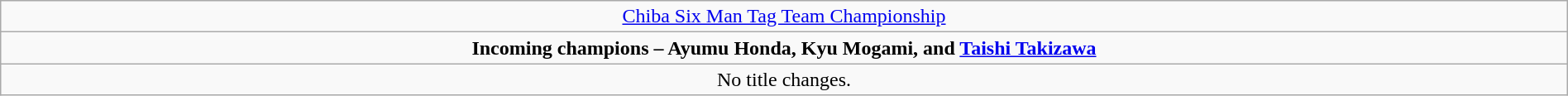<table class="wikitable" style="text-align:center; width:100%;">
<tr>
<td style="text-align: center;"><a href='#'>Chiba Six Man Tag Team Championship</a></td>
</tr>
<tr>
<td style="text-align: center;"><strong>Incoming champions – Ayumu Honda, Kyu Mogami, and <a href='#'>Taishi Takizawa</a></strong></td>
</tr>
<tr>
<td>No title changes.</td>
</tr>
</table>
